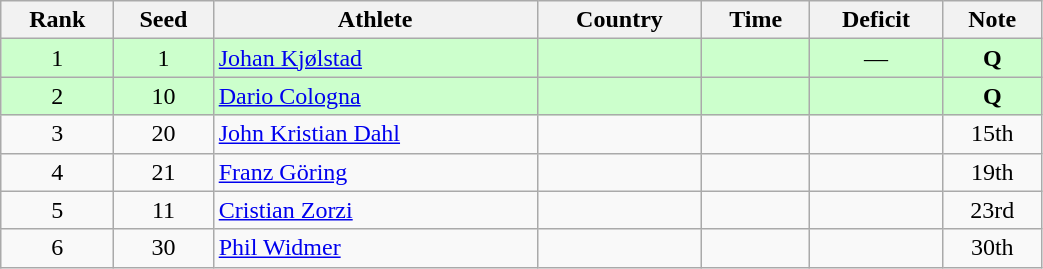<table class="wikitable sortable" style="text-align:center" width=55%>
<tr>
<th>Rank</th>
<th>Seed</th>
<th>Athlete</th>
<th>Country</th>
<th>Time</th>
<th>Deficit</th>
<th>Note</th>
</tr>
<tr bgcolor=ccffcc>
<td>1</td>
<td>1</td>
<td align=left><a href='#'>Johan Kjølstad</a></td>
<td align=left></td>
<td></td>
<td>—</td>
<td><strong>Q</strong></td>
</tr>
<tr bgcolor=ccffcc>
<td>2</td>
<td>10</td>
<td align=left><a href='#'>Dario Cologna</a></td>
<td align=left></td>
<td></td>
<td></td>
<td><strong>Q</strong></td>
</tr>
<tr>
<td>3</td>
<td>20</td>
<td align=left><a href='#'>John Kristian Dahl</a></td>
<td align=left></td>
<td></td>
<td></td>
<td>15th</td>
</tr>
<tr>
<td>4</td>
<td>21</td>
<td align=left><a href='#'>Franz Göring</a></td>
<td align=left></td>
<td></td>
<td></td>
<td>19th</td>
</tr>
<tr>
<td>5</td>
<td>11</td>
<td align=left><a href='#'>Cristian Zorzi</a></td>
<td align=left></td>
<td></td>
<td></td>
<td>23rd</td>
</tr>
<tr>
<td>6</td>
<td>30</td>
<td align=left><a href='#'>Phil Widmer</a></td>
<td align=left></td>
<td></td>
<td></td>
<td>30th</td>
</tr>
</table>
